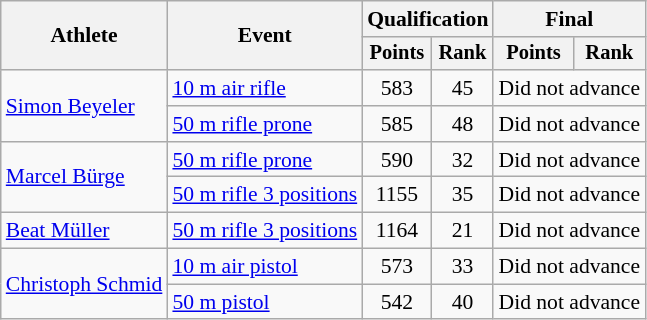<table class="wikitable" style="font-size:90%">
<tr>
<th rowspan="2">Athlete</th>
<th rowspan="2">Event</th>
<th colspan=2>Qualification</th>
<th colspan=2>Final</th>
</tr>
<tr style="font-size:95%">
<th>Points</th>
<th>Rank</th>
<th>Points</th>
<th>Rank</th>
</tr>
<tr align=center>
<td align=left rowspan=2><a href='#'>Simon Beyeler</a></td>
<td align=left><a href='#'>10 m air rifle</a></td>
<td>583</td>
<td>45</td>
<td colspan=2>Did not advance</td>
</tr>
<tr align=center>
<td align=left><a href='#'>50 m rifle prone</a></td>
<td>585</td>
<td>48</td>
<td colspan=2>Did not advance</td>
</tr>
<tr align=center>
<td align=left rowspan=2><a href='#'>Marcel Bürge</a></td>
<td align=left><a href='#'>50 m rifle prone</a></td>
<td>590</td>
<td>32</td>
<td colspan=2>Did not advance</td>
</tr>
<tr align=center>
<td align=left><a href='#'>50 m rifle 3 positions</a></td>
<td>1155</td>
<td>35</td>
<td colspan=2>Did not advance</td>
</tr>
<tr align=center>
<td align=left><a href='#'>Beat Müller</a></td>
<td align=left><a href='#'>50 m rifle 3 positions</a></td>
<td>1164</td>
<td>21</td>
<td colspan=2>Did not advance</td>
</tr>
<tr align=center>
<td align=left rowspan=2><a href='#'>Christoph Schmid</a></td>
<td align=left><a href='#'>10 m air pistol</a></td>
<td>573</td>
<td>33</td>
<td colspan=2>Did not advance</td>
</tr>
<tr align=center>
<td align=left><a href='#'>50 m pistol</a></td>
<td>542</td>
<td>40</td>
<td colspan=2>Did not advance</td>
</tr>
</table>
